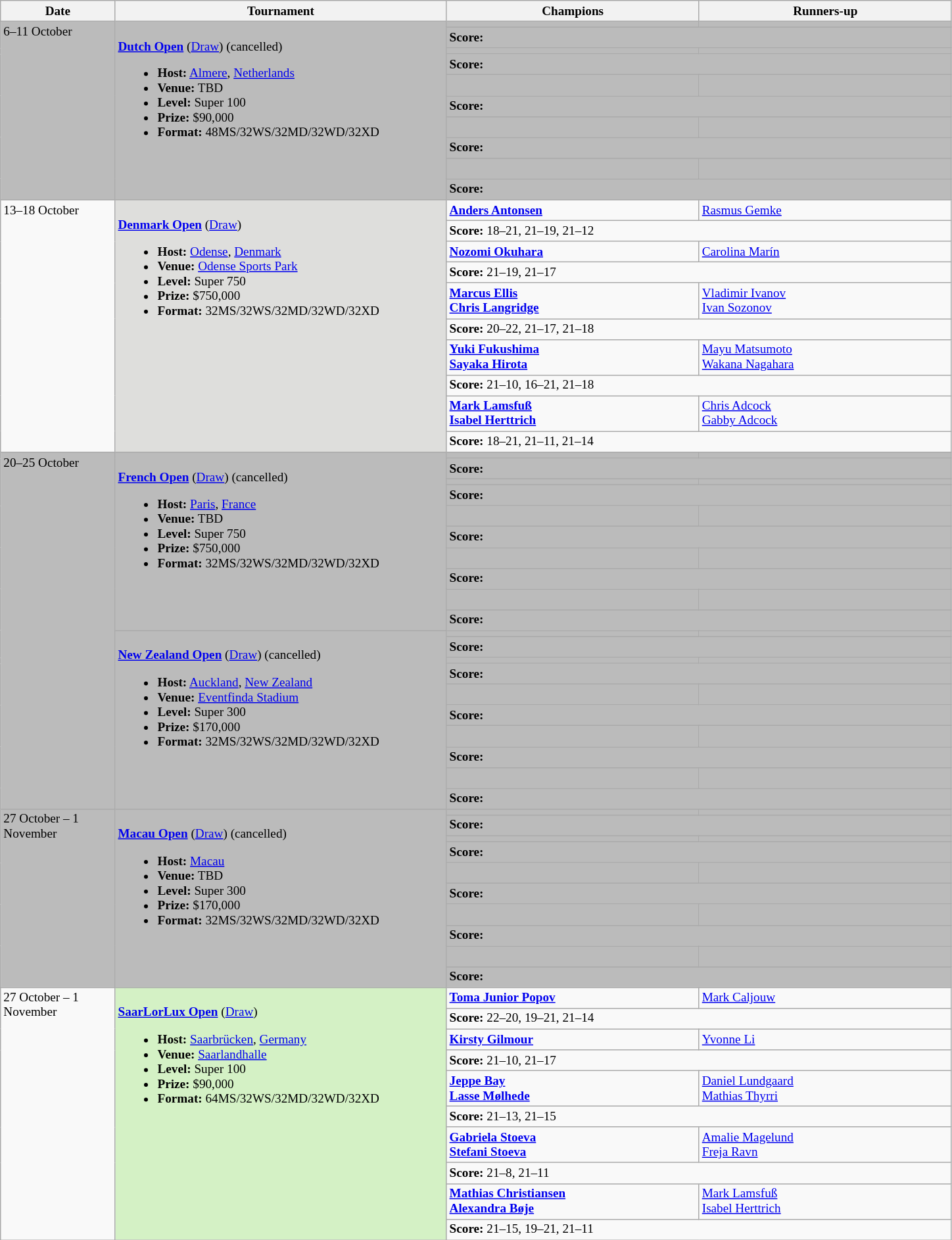<table class="wikitable" style="font-size:80%">
<tr>
<th width="110">Date</th>
<th width="330">Tournament</th>
<th width="250">Champions</th>
<th width="250">Runners-up</th>
</tr>
<tr valign="top" bgcolor="#BBBBBB">
<td rowspan="10">6–11 October</td>
<td bgcolor="#BBBBBB" rowspan="10"><br><strong> <a href='#'>Dutch Open</a></strong> (<a href='#'>Draw</a>) (cancelled)<ul><li><strong>Host:</strong> <a href='#'>Almere</a>, <a href='#'>Netherlands</a></li><li><strong>Venue:</strong> TBD</li><li><strong>Level:</strong> Super 100</li><li><strong>Prize:</strong> $90,000</li><li><strong>Format:</strong> 48MS/32WS/32MD/32WD/32XD</li></ul></td>
<td><strong> </strong></td>
<td></td>
</tr>
<tr bgcolor="#BBBBBB">
<td colspan="2"><strong>Score:</strong></td>
</tr>
<tr valign="top" bgcolor="#BBBBBB">
<td><strong> </strong></td>
<td></td>
</tr>
<tr bgcolor="#BBBBBB">
<td colspan="2"><strong>Score:</strong></td>
</tr>
<tr valign="top" bgcolor="#BBBBBB">
<td><strong> <br> </strong></td>
<td> <br></td>
</tr>
<tr bgcolor="#BBBBBB">
<td colspan="2"><strong>Score:</strong></td>
</tr>
<tr valign="top" bgcolor="#BBBBBB">
<td><strong> <br> </strong></td>
<td> <br></td>
</tr>
<tr bgcolor="#BBBBBB">
<td colspan="2"><strong>Score:</strong></td>
</tr>
<tr valign="top" bgcolor="#BBBBBB">
<td><strong> <br> </strong></td>
<td> <br></td>
</tr>
<tr bgcolor="#BBBBBB">
<td colspan="2"><strong>Score:</strong></td>
</tr>
<tr valign="top">
<td rowspan="10">13–18 October</td>
<td bgcolor="#DEDEDC" rowspan="10"><br><strong> <a href='#'>Denmark Open</a></strong> (<a href='#'>Draw</a>)<ul><li><strong>Host:</strong> <a href='#'>Odense</a>, <a href='#'>Denmark</a></li><li><strong>Venue:</strong> <a href='#'>Odense Sports Park</a></li><li><strong>Level:</strong> Super 750</li><li><strong>Prize:</strong> $750,000</li><li><strong>Format:</strong> 32MS/32WS/32MD/32WD/32XD</li></ul></td>
<td><strong> <a href='#'>Anders Antonsen</a></strong></td>
<td> <a href='#'>Rasmus Gemke</a></td>
</tr>
<tr>
<td colspan="2"><strong>Score:</strong> 18–21, 21–19, 21–12</td>
</tr>
<tr valign="top">
<td><strong> <a href='#'>Nozomi Okuhara</a></strong></td>
<td> <a href='#'>Carolina Marín</a></td>
</tr>
<tr>
<td colspan="2"><strong>Score:</strong> 21–19, 21–17</td>
</tr>
<tr valign="top">
<td><strong> <a href='#'>Marcus Ellis</a><br> <a href='#'>Chris Langridge</a></strong></td>
<td> <a href='#'>Vladimir Ivanov</a><br> <a href='#'>Ivan Sozonov</a></td>
</tr>
<tr>
<td colspan="2"><strong>Score:</strong> 20–22, 21–17, 21–18</td>
</tr>
<tr valign="top">
<td><strong> <a href='#'>Yuki Fukushima</a><br> <a href='#'>Sayaka Hirota</a></strong></td>
<td> <a href='#'>Mayu Matsumoto</a><br> <a href='#'>Wakana Nagahara</a></td>
</tr>
<tr>
<td colspan="2"><strong>Score:</strong> 21–10, 16–21, 21–18</td>
</tr>
<tr valign="top">
<td><strong> <a href='#'>Mark Lamsfuß</a><br> <a href='#'>Isabel Herttrich</a></strong></td>
<td> <a href='#'>Chris Adcock</a><br> <a href='#'>Gabby Adcock</a></td>
</tr>
<tr>
<td colspan="2"><strong>Score:</strong> 18–21, 21–11, 21–14</td>
</tr>
<tr valign="top" bgcolor="#BBBBBB">
<td rowspan="20">20–25 October</td>
<td bgcolor="#BBBBBB" rowspan="10"><br><strong> <a href='#'>French Open</a></strong> (<a href='#'>Draw</a>) (cancelled)<ul><li><strong>Host:</strong> <a href='#'>Paris</a>, <a href='#'>France</a></li><li><strong>Venue:</strong> TBD</li><li><strong>Level:</strong> Super 750</li><li><strong>Prize:</strong> $750,000</li><li><strong>Format:</strong> 32MS/32WS/32MD/32WD/32XD</li></ul></td>
<td><strong> </strong></td>
<td></td>
</tr>
<tr bgcolor="#BBBBBB">
<td colspan="2"><strong>Score:</strong></td>
</tr>
<tr valign="top" bgcolor="#BBBBBB">
<td><strong> </strong></td>
<td></td>
</tr>
<tr bgcolor="#BBBBBB">
<td colspan="2"><strong>Score:</strong></td>
</tr>
<tr valign="top" bgcolor="#BBBBBB">
<td><strong> <br> </strong></td>
<td> <br></td>
</tr>
<tr bgcolor="#BBBBBB">
<td colspan="2"><strong>Score:</strong></td>
</tr>
<tr valign="top" bgcolor="#BBBBBB">
<td><strong> <br> </strong></td>
<td> <br></td>
</tr>
<tr bgcolor="#BBBBBB">
<td colspan="2"><strong>Score:</strong></td>
</tr>
<tr valign="top" bgcolor="#BBBBBB">
<td><strong> <br> </strong></td>
<td> <br></td>
</tr>
<tr bgcolor="#BBBBBB">
<td colspan="2"><strong>Score:</strong></td>
</tr>
<tr valign="top"  bgcolor="#BBBBBB">
<td bgcolor="#BBBBBB" rowspan="10"><br><strong> <a href='#'>New Zealand Open</a></strong> (<a href='#'>Draw</a>) (cancelled)<ul><li><strong>Host:</strong> <a href='#'>Auckland</a>, <a href='#'>New Zealand</a></li><li><strong>Venue:</strong> <a href='#'>Eventfinda Stadium</a></li><li><strong>Level:</strong> Super 300</li><li><strong>Prize:</strong> $170,000</li><li><strong>Format:</strong> 32MS/32WS/32MD/32WD/32XD</li></ul></td>
<td><strong> </strong></td>
<td></td>
</tr>
<tr bgcolor="#BBBBBB">
<td colspan="2"><strong>Score:</strong></td>
</tr>
<tr valign="top" bgcolor="#BBBBBB">
<td><strong> </strong></td>
<td></td>
</tr>
<tr bgcolor="#BBBBBB">
<td colspan="2"><strong>Score:</strong></td>
</tr>
<tr valign="top" bgcolor="#BBBBBB">
<td><strong> <br> </strong></td>
<td> <br></td>
</tr>
<tr bgcolor="#BBBBBB">
<td colspan="2"><strong>Score:</strong></td>
</tr>
<tr valign="top" bgcolor="#BBBBBB">
<td><strong> <br> </strong></td>
<td> <br></td>
</tr>
<tr bgcolor="#BBBBBB">
<td colspan="2"><strong>Score:</strong></td>
</tr>
<tr valign="top" bgcolor="#BBBBBB">
<td><strong> <br> </strong></td>
<td> <br></td>
</tr>
<tr bgcolor="#BBBBBB">
<td colspan="2"><strong>Score:</strong></td>
</tr>
<tr valign="top" bgcolor="#BBBBBB">
<td rowspan="10">27 October – 1 November</td>
<td bgcolor="#BBBBBB" rowspan="10"><br><strong> <a href='#'>Macau Open</a></strong> (<a href='#'>Draw</a>) (cancelled)<ul><li><strong>Host:</strong> <a href='#'>Macau</a></li><li><strong>Venue:</strong> TBD</li><li><strong>Level:</strong> Super 300</li><li><strong>Prize:</strong> $170,000</li><li><strong>Format:</strong> 32MS/32WS/32MD/32WD/32XD</li></ul></td>
<td><strong> </strong></td>
<td></td>
</tr>
<tr bgcolor="#BBBBBB">
<td colspan="2"><strong>Score:</strong></td>
</tr>
<tr valign="top" bgcolor="#BBBBBB">
<td><strong> </strong></td>
<td></td>
</tr>
<tr bgcolor="#BBBBBB">
<td colspan="2"><strong>Score:</strong></td>
</tr>
<tr valign="top" bgcolor="#BBBBBB">
<td><strong> <br> </strong></td>
<td> <br></td>
</tr>
<tr bgcolor="#BBBBBB">
<td colspan="2"><strong>Score:</strong></td>
</tr>
<tr valign="top" bgcolor="#BBBBBB">
<td><strong> <br> </strong></td>
<td> <br></td>
</tr>
<tr bgcolor="#BBBBBB">
<td colspan="2"><strong>Score:</strong></td>
</tr>
<tr valign="top" bgcolor="#BBBBBB">
<td><strong> <br> </strong></td>
<td> <br></td>
</tr>
<tr bgcolor="#BBBBBB">
<td colspan="2"><strong>Score:</strong></td>
</tr>
<tr valign="top">
<td rowspan="10">27 October – 1 November</td>
<td bgcolor="#D4F1C5" rowspan="10"><br><strong> <a href='#'>SaarLorLux Open</a></strong> (<a href='#'>Draw</a>)<ul><li><strong>Host:</strong> <a href='#'>Saarbrücken</a>, <a href='#'>Germany</a></li><li><strong>Venue:</strong> <a href='#'>Saarlandhalle</a></li><li><strong>Level:</strong> Super 100</li><li><strong>Prize:</strong> $90,000</li><li><strong>Format:</strong> 64MS/32WS/32MD/32WD/32XD</li></ul></td>
<td><strong> <a href='#'>Toma Junior Popov</a></strong></td>
<td> <a href='#'>Mark Caljouw</a></td>
</tr>
<tr>
<td colspan="2"><strong>Score:</strong> 22–20, 19–21, 21–14</td>
</tr>
<tr valign="top">
<td><strong> <a href='#'>Kirsty Gilmour</a></strong></td>
<td> <a href='#'>Yvonne Li</a></td>
</tr>
<tr>
<td colspan="2"><strong>Score:</strong> 21–10, 21–17</td>
</tr>
<tr valign="top">
<td><strong> <a href='#'>Jeppe Bay</a><br> <a href='#'>Lasse Mølhede</a></strong></td>
<td> <a href='#'>Daniel Lundgaard</a><br> <a href='#'>Mathias Thyrri</a></td>
</tr>
<tr>
<td colspan="2"><strong>Score:</strong> 21–13, 21–15</td>
</tr>
<tr valign="top">
<td><strong> <a href='#'>Gabriela Stoeva</a><br> <a href='#'>Stefani Stoeva</a></strong></td>
<td> <a href='#'>Amalie Magelund</a><br> <a href='#'>Freja Ravn</a></td>
</tr>
<tr>
<td colspan="2"><strong>Score:</strong> 21–8, 21–11</td>
</tr>
<tr valign="top">
<td><strong> <a href='#'>Mathias Christiansen</a><br> <a href='#'>Alexandra Bøje</a></strong></td>
<td> <a href='#'>Mark Lamsfuß</a><br> <a href='#'>Isabel Herttrich</a></td>
</tr>
<tr>
<td colspan="2"><strong>Score:</strong> 21–15, 19–21, 21–11</td>
</tr>
</table>
